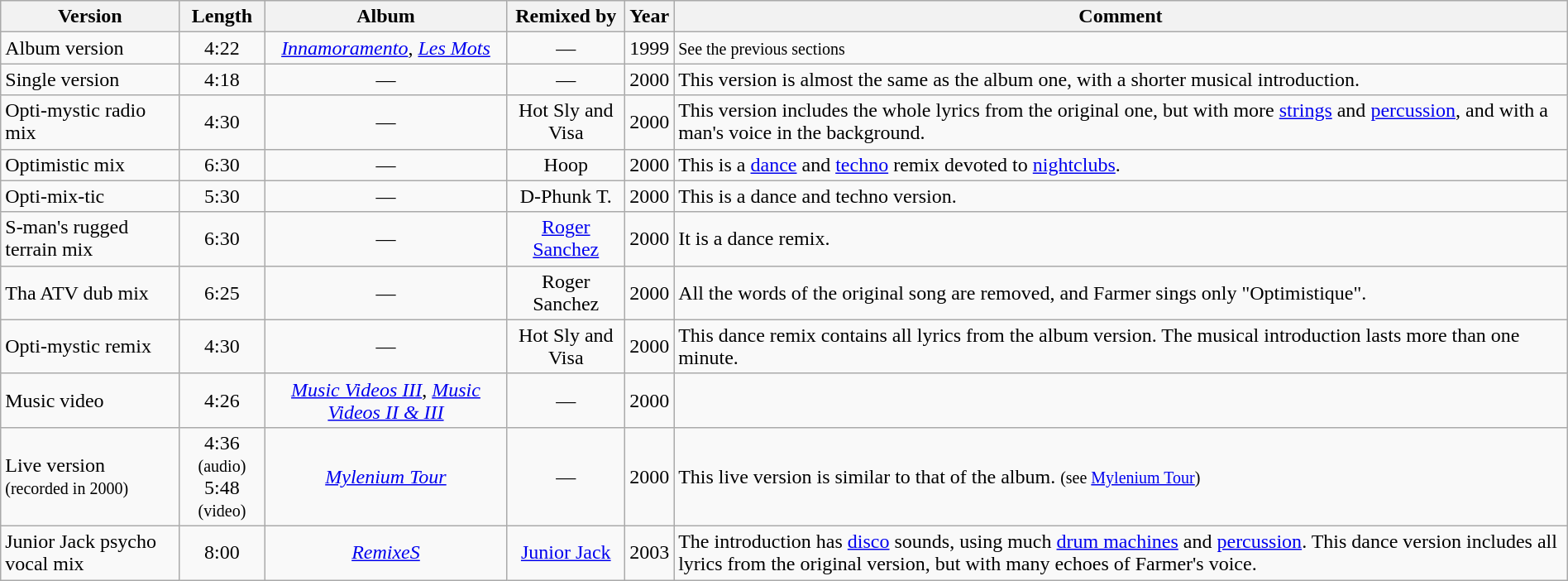<table class="wikitable sortable" width="100%" border="1">
<tr>
<th>Version</th>
<th>Length</th>
<th>Album</th>
<th>Remixed by</th>
<th>Year</th>
<th>Comment</th>
</tr>
<tr>
<td>Album version</td>
<td align="center">4:22</td>
<td align="center"><em><a href='#'>Innamoramento</a></em>, <em><a href='#'>Les Mots</a></em></td>
<td align="center">—</td>
<td align="center">1999</td>
<td><small>See the previous sections</small></td>
</tr>
<tr>
<td>Single version</td>
<td align="center">4:18</td>
<td align="center">—</td>
<td align="center">—</td>
<td align="center">2000</td>
<td>This version is almost the same as the album one, with a shorter musical introduction.</td>
</tr>
<tr>
<td>Opti-mystic radio mix</td>
<td align="center">4:30</td>
<td align="center">—</td>
<td align="center">Hot Sly and Visa</td>
<td align="center">2000</td>
<td>This version includes the whole lyrics from the original one, but with more <a href='#'>strings</a> and <a href='#'>percussion</a>, and with a man's voice in the background.</td>
</tr>
<tr>
<td>Optimistic mix</td>
<td align="center">6:30</td>
<td align="center">—</td>
<td align="center">Hoop</td>
<td align="center">2000</td>
<td>This is a <a href='#'>dance</a> and <a href='#'>techno</a> remix devoted to <a href='#'>nightclubs</a>.</td>
</tr>
<tr>
<td>Opti-mix-tic</td>
<td align="center">5:30</td>
<td align="center">—</td>
<td align="center">D-Phunk T.</td>
<td align="center">2000</td>
<td>This is a dance and techno version.</td>
</tr>
<tr>
<td>S-man's rugged terrain mix</td>
<td align="center">6:30</td>
<td align="center">—</td>
<td align="center"><a href='#'>Roger Sanchez</a></td>
<td align="center">2000</td>
<td>It is a dance remix.</td>
</tr>
<tr>
<td>Tha ATV dub mix</td>
<td align="center">6:25</td>
<td align="center">—</td>
<td align="center">Roger Sanchez</td>
<td align="center">2000</td>
<td>All the words of the original song are removed, and Farmer sings only "Optimistique".</td>
</tr>
<tr>
<td>Opti-mystic remix</td>
<td align="center">4:30</td>
<td align="center">—</td>
<td align="center">Hot Sly and Visa</td>
<td align="center">2000</td>
<td>This dance remix contains all lyrics from the album version. The musical introduction lasts more than one minute.</td>
</tr>
<tr>
<td>Music video</td>
<td align="center">4:26</td>
<td align="center"><em><a href='#'>Music Videos III</a></em>, <em><a href='#'>Music Videos II & III</a></em></td>
<td align="center">—</td>
<td align="center">2000</td>
<td></td>
</tr>
<tr>
<td>Live version <br><small>(recorded in 2000)</small></td>
<td align="center">4:36 <small>(audio)</small> <br> 5:48 <small>(video)</small></td>
<td align="center"><em><a href='#'>Mylenium Tour</a></em></td>
<td align="center">—</td>
<td align="center">2000</td>
<td>This live version is similar to that of the album. <small>(see <a href='#'>Mylenium Tour</a>)</small></td>
</tr>
<tr>
<td>Junior Jack psycho vocal mix</td>
<td align="center">8:00</td>
<td align="center"><em><a href='#'>RemixeS</a></em></td>
<td align="center"><a href='#'>Junior Jack</a></td>
<td align="center">2003</td>
<td>The introduction has <a href='#'>disco</a> sounds, using much <a href='#'>drum machines</a> and <a href='#'>percussion</a>. This dance version includes all lyrics from the original version, but with many echoes of Farmer's voice.</td>
</tr>
</table>
